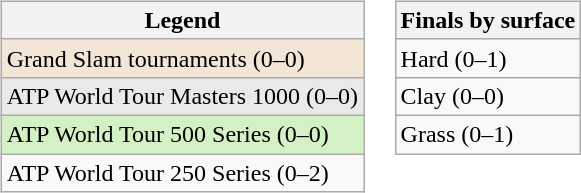<table>
<tr valign="top">
<td><br><table class="wikitable">
<tr>
<th>Legend</th>
</tr>
<tr style="background:#f3e6d7;">
<td>Grand Slam tournaments (0–0)</td>
</tr>
<tr style="background:#e9e9e9;">
<td>ATP World Tour Masters 1000 (0–0)</td>
</tr>
<tr style="background:#d4f1c5;">
<td>ATP World Tour 500 Series (0–0)</td>
</tr>
<tr>
<td>ATP World Tour 250 Series (0–2)</td>
</tr>
</table>
</td>
<td><br><table class="wikitable">
<tr>
<th>Finals by surface</th>
</tr>
<tr>
<td>Hard (0–1)</td>
</tr>
<tr>
<td>Clay (0–0)</td>
</tr>
<tr>
<td>Grass (0–1)</td>
</tr>
</table>
</td>
</tr>
</table>
